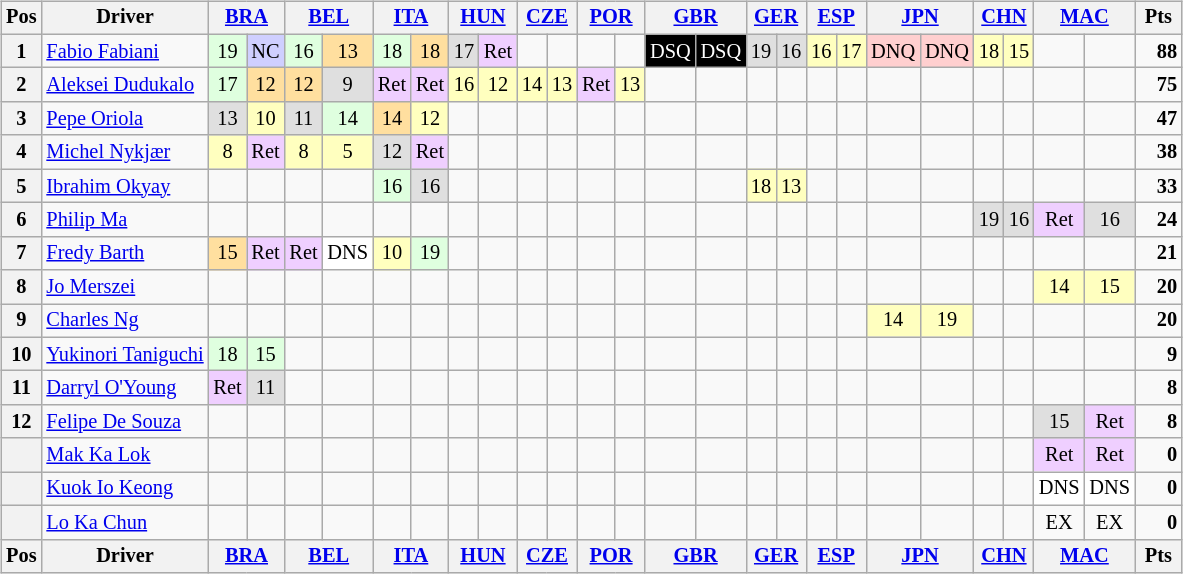<table>
<tr>
<td valign="top"><br><table align="left"| class="wikitable" style="font-size: 85%; text-align: center">
<tr valign="top">
<th valign=middle>Pos</th>
<th valign=middle>Driver</th>
<th colspan=2><a href='#'>BRA</a><br></th>
<th colspan=2><a href='#'>BEL</a><br></th>
<th colspan=2><a href='#'>ITA</a><br></th>
<th colspan=2><a href='#'>HUN</a><br></th>
<th colspan=2><a href='#'>CZE</a><br></th>
<th colspan=2><a href='#'>POR</a><br></th>
<th colspan=2><a href='#'>GBR</a><br></th>
<th colspan=2><a href='#'>GER</a><br></th>
<th colspan=2><a href='#'>ESP</a><br></th>
<th colspan=2><a href='#'>JPN</a><br></th>
<th colspan=2><a href='#'>CHN</a><br></th>
<th colspan=2><a href='#'>MAC</a><br></th>
<th valign=middle> Pts </th>
</tr>
<tr>
<th>1</th>
<td align="left"> <a href='#'>Fabio Fabiani</a></td>
<td style="background:#dfffdf;">19</td>
<td style="background:#cfcfff;">NC</td>
<td style="background:#dfffdf;">16</td>
<td style="background:#ffdf9f;">13</td>
<td style="background:#dfffdf;">18</td>
<td style="background:#ffdf9f;">18</td>
<td style="background:#dfdfdf;">17</td>
<td style="background:#efcfff;">Ret</td>
<td></td>
<td></td>
<td></td>
<td></td>
<td style="background:black; color:white;">DSQ</td>
<td style="background:black; color:white;">DSQ</td>
<td style="background:#dfdfdf;">19</td>
<td style="background:#dfdfdf;">16</td>
<td style="background:#ffffbf;">16</td>
<td style="background:#ffffbf;">17</td>
<td style="background:#ffcfcf;">DNQ</td>
<td style="background:#ffcfcf;">DNQ</td>
<td style="background:#ffffbf;">18</td>
<td style="background:#ffffbf;">15</td>
<td></td>
<td></td>
<td align="right"><strong>88</strong></td>
</tr>
<tr>
<th>2</th>
<td align="left"> <a href='#'>Aleksei Dudukalo</a></td>
<td style="background:#dfffdf;">17</td>
<td style="background:#ffdf9f;">12</td>
<td style="background:#ffdf9f;">12</td>
<td style="background:#dfdfdf;">9</td>
<td style="background:#efcfff;">Ret</td>
<td style="background:#efcfff;">Ret</td>
<td style="background:#ffffbf;">16</td>
<td style="background:#ffffbf;">12</td>
<td style="background:#ffffbf;">14</td>
<td style="background:#ffffbf;">13</td>
<td style="background:#efcfff;">Ret</td>
<td style="background:#ffffbf;">13</td>
<td></td>
<td></td>
<td></td>
<td></td>
<td></td>
<td></td>
<td></td>
<td></td>
<td></td>
<td></td>
<td></td>
<td></td>
<td align="right"><strong>75</strong></td>
</tr>
<tr>
<th>3</th>
<td align="left"> <a href='#'>Pepe Oriola</a></td>
<td style="background:#dfdfdf;">13</td>
<td style="background:#ffffbf;">10</td>
<td style="background:#dfdfdf;">11</td>
<td style="background:#dfffdf;">14</td>
<td style="background:#ffdf9f;">14</td>
<td style="background:#ffffbf;">12</td>
<td></td>
<td></td>
<td></td>
<td></td>
<td></td>
<td></td>
<td></td>
<td></td>
<td></td>
<td></td>
<td></td>
<td></td>
<td></td>
<td></td>
<td></td>
<td></td>
<td></td>
<td></td>
<td align="right"><strong>47</strong></td>
</tr>
<tr>
<th>4</th>
<td align="left"> <a href='#'>Michel Nykjær</a></td>
<td style="background:#ffffbf;">8</td>
<td style="background:#efcfff;">Ret</td>
<td style="background:#ffffbf;">8</td>
<td style="background:#ffffbf;">5</td>
<td style="background:#dfdfdf;">12</td>
<td style="background:#efcfff;">Ret</td>
<td></td>
<td></td>
<td></td>
<td></td>
<td></td>
<td></td>
<td></td>
<td></td>
<td></td>
<td></td>
<td></td>
<td></td>
<td></td>
<td></td>
<td></td>
<td></td>
<td></td>
<td></td>
<td align="right"><strong>38</strong></td>
</tr>
<tr>
<th>5</th>
<td align="left"> <a href='#'>Ibrahim Okyay</a></td>
<td></td>
<td></td>
<td></td>
<td></td>
<td style="background:#dfffdf;">16</td>
<td style="background:#dfdfdf;">16</td>
<td></td>
<td></td>
<td></td>
<td></td>
<td></td>
<td></td>
<td></td>
<td></td>
<td style="background:#ffffbf;">18</td>
<td style="background:#ffffbf;">13</td>
<td></td>
<td></td>
<td></td>
<td></td>
<td></td>
<td></td>
<td></td>
<td></td>
<td align="right"><strong>33</strong></td>
</tr>
<tr>
<th>6</th>
<td align="left"> <a href='#'>Philip Ma</a></td>
<td></td>
<td></td>
<td></td>
<td></td>
<td></td>
<td></td>
<td></td>
<td></td>
<td></td>
<td></td>
<td></td>
<td></td>
<td></td>
<td></td>
<td></td>
<td></td>
<td></td>
<td></td>
<td></td>
<td></td>
<td style="background:#dfdfdf;">19</td>
<td style="background:#dfdfdf;">16</td>
<td style="background:#efcfff;">Ret</td>
<td style="background:#dfdfdf;">16</td>
<td align="right"><strong>24</strong></td>
</tr>
<tr>
<th>7</th>
<td align="left"> <a href='#'>Fredy Barth</a></td>
<td style="background:#ffdf9f;">15</td>
<td style="background:#efcfff;">Ret</td>
<td style="background:#efcfff;">Ret</td>
<td style="background:#ffffff;">DNS</td>
<td style="background:#ffffbf;">10</td>
<td style="background:#dfffdf;">19</td>
<td></td>
<td></td>
<td></td>
<td></td>
<td></td>
<td></td>
<td></td>
<td></td>
<td></td>
<td></td>
<td></td>
<td></td>
<td></td>
<td></td>
<td></td>
<td></td>
<td></td>
<td></td>
<td align="right"><strong>21</strong></td>
</tr>
<tr>
<th>8</th>
<td align="left"> <a href='#'>Jo Merszei</a></td>
<td></td>
<td></td>
<td></td>
<td></td>
<td></td>
<td></td>
<td></td>
<td></td>
<td></td>
<td></td>
<td></td>
<td></td>
<td></td>
<td></td>
<td></td>
<td></td>
<td></td>
<td></td>
<td></td>
<td></td>
<td></td>
<td></td>
<td style="background:#ffffbf;">14</td>
<td style="background:#ffffbf;">15</td>
<td align="right"><strong>20</strong></td>
</tr>
<tr>
<th>9</th>
<td align="left"> <a href='#'>Charles Ng</a></td>
<td></td>
<td></td>
<td></td>
<td></td>
<td></td>
<td></td>
<td></td>
<td></td>
<td></td>
<td></td>
<td></td>
<td></td>
<td></td>
<td></td>
<td></td>
<td></td>
<td></td>
<td></td>
<td style="background:#ffffbf;">14</td>
<td style="background:#ffffbf;">19</td>
<td></td>
<td></td>
<td></td>
<td></td>
<td align="right"><strong>20</strong></td>
</tr>
<tr>
<th>10</th>
<td align="left" nowrap> <a href='#'>Yukinori Taniguchi</a></td>
<td style="background:#dfffdf;">18</td>
<td style="background:#dfffdf;">15</td>
<td></td>
<td></td>
<td></td>
<td></td>
<td></td>
<td></td>
<td></td>
<td></td>
<td></td>
<td></td>
<td></td>
<td></td>
<td></td>
<td></td>
<td></td>
<td></td>
<td></td>
<td></td>
<td></td>
<td></td>
<td></td>
<td></td>
<td align="right"><strong>9</strong></td>
</tr>
<tr>
<th>11</th>
<td align="left"> <a href='#'>Darryl O'Young</a></td>
<td style="background:#efcfff;">Ret</td>
<td style="background:#dfdfdf;">11</td>
<td></td>
<td></td>
<td></td>
<td></td>
<td></td>
<td></td>
<td></td>
<td></td>
<td></td>
<td></td>
<td></td>
<td></td>
<td></td>
<td></td>
<td></td>
<td></td>
<td></td>
<td></td>
<td></td>
<td></td>
<td></td>
<td></td>
<td align="right"><strong>8</strong></td>
</tr>
<tr>
<th>12</th>
<td align="left"> <a href='#'>Felipe De Souza</a></td>
<td></td>
<td></td>
<td></td>
<td></td>
<td></td>
<td></td>
<td></td>
<td></td>
<td></td>
<td></td>
<td></td>
<td></td>
<td></td>
<td></td>
<td></td>
<td></td>
<td></td>
<td></td>
<td></td>
<td></td>
<td></td>
<td></td>
<td style="background:#dfdfdf;">15</td>
<td style="background:#efcfff;">Ret</td>
<td align="right"><strong>8</strong></td>
</tr>
<tr>
<th></th>
<td align="left"> <a href='#'>Mak Ka Lok</a></td>
<td></td>
<td></td>
<td></td>
<td></td>
<td></td>
<td></td>
<td></td>
<td></td>
<td></td>
<td></td>
<td></td>
<td></td>
<td></td>
<td></td>
<td></td>
<td></td>
<td></td>
<td></td>
<td></td>
<td></td>
<td></td>
<td></td>
<td style="background:#efcfff;">Ret</td>
<td style="background:#efcfff;">Ret</td>
<td align="right"><strong>0</strong></td>
</tr>
<tr>
<th></th>
<td align="left"> <a href='#'>Kuok Io Keong</a></td>
<td></td>
<td></td>
<td></td>
<td></td>
<td></td>
<td></td>
<td></td>
<td></td>
<td></td>
<td></td>
<td></td>
<td></td>
<td></td>
<td></td>
<td></td>
<td></td>
<td></td>
<td></td>
<td></td>
<td></td>
<td></td>
<td></td>
<td style="background:#ffffff;">DNS</td>
<td style="background:#ffffff;">DNS</td>
<td align="right"><strong>0</strong></td>
</tr>
<tr>
<th></th>
<td align="left"> <a href='#'>Lo Ka Chun</a></td>
<td></td>
<td></td>
<td></td>
<td></td>
<td></td>
<td></td>
<td></td>
<td></td>
<td></td>
<td></td>
<td></td>
<td></td>
<td></td>
<td></td>
<td></td>
<td></td>
<td></td>
<td></td>
<td></td>
<td></td>
<td></td>
<td></td>
<td>EX</td>
<td>EX</td>
<td align="right"><strong>0</strong></td>
</tr>
<tr valign="top">
<th valign=middle>Pos</th>
<th valign=middle>Driver</th>
<th colspan=2><a href='#'>BRA</a><br></th>
<th colspan=2><a href='#'>BEL</a><br></th>
<th colspan=2><a href='#'>ITA</a><br></th>
<th colspan=2><a href='#'>HUN</a><br></th>
<th colspan=2><a href='#'>CZE</a><br></th>
<th colspan=2><a href='#'>POR</a><br></th>
<th colspan=2><a href='#'>GBR</a><br></th>
<th colspan=2><a href='#'>GER</a><br></th>
<th colspan=2><a href='#'>ESP</a><br></th>
<th colspan=2><a href='#'>JPN</a><br></th>
<th colspan=2><a href='#'>CHN</a><br></th>
<th colspan=2><a href='#'>MAC</a><br></th>
<th valign=middle> Pts </th>
</tr>
</table>
</td>
<td valign="top"></td>
</tr>
</table>
